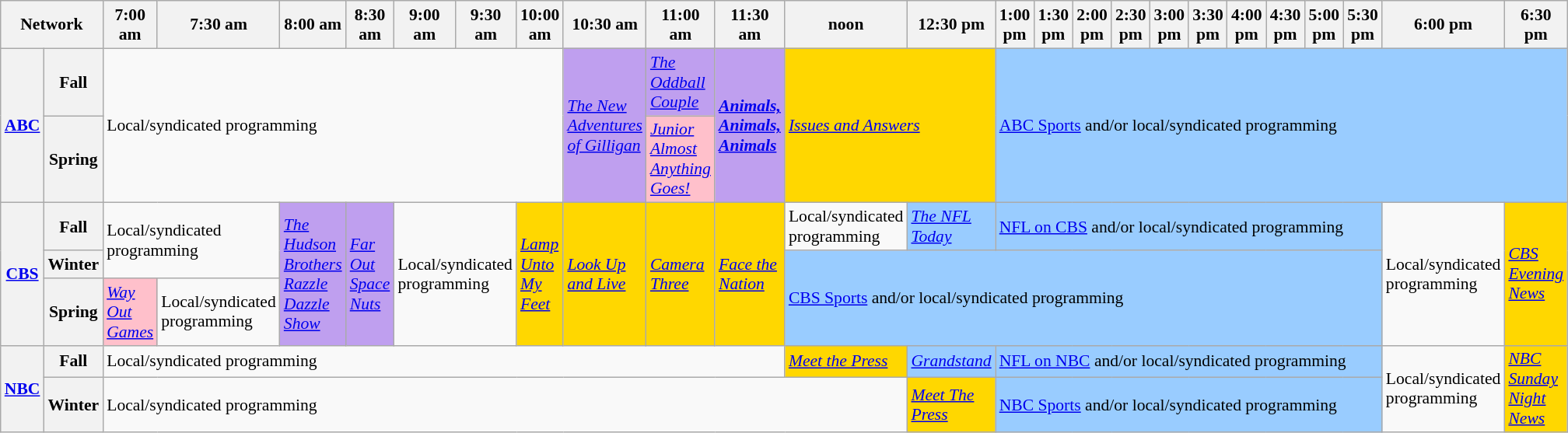<table class="wikitable" style="font-size:90%">
<tr>
<th colspan="2" width="1.5%" bgcolor="#C0C0C0">Network</th>
<th width="4%" bgcolor="#C0C0C0">7:00 am</th>
<th width="4%" bgcolor="#C0C0C0">7:30 am</th>
<th width="4%" bgcolor="#C0C0C0">8:00 am</th>
<th width="4%" bgcolor="#C0C0C0">8:30 am</th>
<th width="4%" bgcolor="#C0C0C0">9:00 am</th>
<th width="4%" bgcolor="#C0C0C0">9:30 am</th>
<th width="4%" bgcolor="#C0C0C0">10:00 am</th>
<th width="4%" bgcolor="#C0C0C0">10:30 am</th>
<th width="4%" bgcolor="#C0C0C0">11:00 am</th>
<th width="4%" bgcolor="#C0C0C0">11:30 am</th>
<th width="4%" bgcolor="#C0C0C0">noon</th>
<th width="4%" bgcolor="#C0C0C0">12:30 pm</th>
<th width="4%" bgcolor="#C0C0C0">1:00 pm</th>
<th width="4%" bgcolor="#C0C0C0">1:30 pm</th>
<th width="4%" bgcolor="#C0C0C0">2:00 pm</th>
<th width="4%" bgcolor="#C0C0C0">2:30 pm</th>
<th width="4%" bgcolor="#C0C0C0">3:00 pm</th>
<th width="4%" bgcolor="#C0C0C0">3:30 pm</th>
<th width="4%" bgcolor="#C0C0C0">4:00 pm</th>
<th width="4%" bgcolor="#C0C0C0">4:30 pm</th>
<th width="4%" bgcolor="#C0C0C0">5:00 pm</th>
<th width="4%" bgcolor="#C0C0C0">5:30 pm</th>
<th width="4%" bgcolor="#C0C0C0">6:00 pm</th>
<th width="4%" bgcolor="#C0C0C0">6:30 pm</th>
</tr>
<tr>
<th rowspan="2" bgcolor="#C0C0C0"><a href='#'>ABC</a></th>
<th>Fall</th>
<td colspan="7" rowspan=2>Local/syndicated programming</td>
<td bgcolor="bf9fef" rowspan=2><em><a href='#'>The New Adventures of Gilligan</a></em> </td>
<td bgcolor="bf9fef"><em><a href='#'>The Oddball Couple</a></em> </td>
<td bgcolor="bf9fef" rowspan=2><strong><em><a href='#'>Animals, Animals, Animals</a></em></strong></td>
<td colspan="2" bgcolor="gold" rowspan=2><em><a href='#'>Issues and Answers</a></em></td>
<td colspan="12" bgcolor="99ccff" rowspan=2><a href='#'>ABC Sports</a> and/or local/syndicated programming</td>
</tr>
<tr>
<th>Spring</th>
<td bgcolor=pink><em><a href='#'>Junior Almost Anything Goes!</a></em></td>
</tr>
<tr>
<th rowspan="3" bgcolor="#C0C0C0"><a href='#'>CBS</a></th>
<th>Fall</th>
<td colspan="2" rowspan="2">Local/syndicated programming</td>
<td rowspan="3" bgcolor="bf9fef"><em><a href='#'>The Hudson Brothers Razzle Dazzle Show</a></em> </td>
<td rowspan="3" bgcolor="bf9fef"><em><a href='#'>Far Out Space Nuts</a></em> </td>
<td colspan="2" rowspan="3">Local/syndicated programming</td>
<td rowspan="3" bgcolor="gold"><em><a href='#'>Lamp Unto My Feet</a></em></td>
<td rowspan="3" bgcolor="gold"><em><a href='#'>Look Up and Live</a></em></td>
<td rowspan="3" bgcolor="gold"><em><a href='#'>Camera Three</a></em></td>
<td rowspan="3" bgcolor="gold"><em><a href='#'>Face the Nation</a></em></td>
<td>Local/syndicated programming</td>
<td bgcolor="99ccff"><em><a href='#'>The NFL Today</a></em></td>
<td colspan="10" bgcolor="99ccff"><a href='#'>NFL on CBS</a> and/or local/syndicated programming</td>
<td rowspan="3">Local/syndicated programming</td>
<td rowspan="3" bgcolor="gold"><em><a href='#'>CBS Evening News</a></em></td>
</tr>
<tr>
<th>Winter</th>
<td colspan="12" bgcolor="99ccff" rowspan=2><a href='#'>CBS Sports</a> and/or local/syndicated programming</td>
</tr>
<tr>
<th>Spring</th>
<td bgcolor=pink><em><a href='#'>Way Out Games</a></em></td>
<td>Local/syndicated programming</td>
</tr>
<tr>
<th rowspan="2"><a href='#'>NBC</a></th>
<th>Fall</th>
<td colspan="10">Local/syndicated programming</td>
<td bgcolor="gold"><em><a href='#'>Meet the Press</a></em></td>
<td bgcolor="99ccff"><em><a href='#'>Grandstand</a></em></td>
<td colspan="10" bgcolor="99ccff"><a href='#'>NFL on NBC</a> and/or local/syndicated programming</td>
<td rowspan="2">Local/syndicated programming</td>
<td rowspan="2" bgcolor="gold"><em><a href='#'>NBC Sunday Night News</a></em></td>
</tr>
<tr>
<th>Winter</th>
<td colspan="11">Local/syndicated programming</td>
<td bgcolor="gold"><em><a href='#'>Meet The Press</a></em></td>
<td colspan="10" bgcolor="99ccff"><a href='#'>NBC Sports</a> and/or local/syndicated programming</td>
</tr>
</table>
